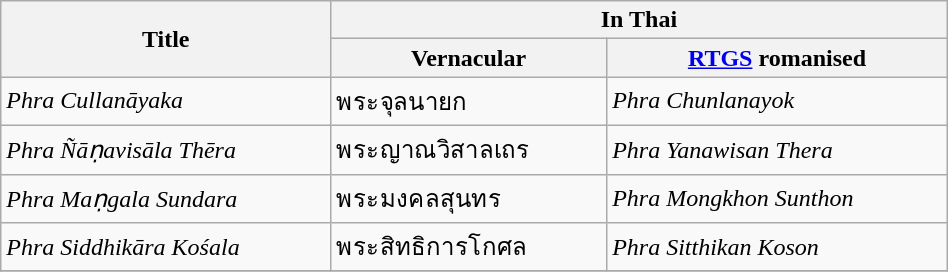<table class="wikitable" width="50%">
<tr>
<th rowspan="2">Title</th>
<th colspan="2">In Thai</th>
</tr>
<tr>
<th>Vernacular</th>
<th><a href='#'>RTGS</a> romanised</th>
</tr>
<tr>
<td><em>Phra Cullanāyaka</em></td>
<td>พระจุลนายก</td>
<td><em>Phra Chunlanayok</em></td>
</tr>
<tr>
<td><em>Phra Ñāṇavisāla Thēra</em></td>
<td>พระญาณวิสาลเถร</td>
<td><em>Phra Yanawisan Thera</em></td>
</tr>
<tr>
<td><em>Phra Maṇgala Sundara</em></td>
<td>พระมงคลสุนทร</td>
<td><em>Phra Mongkhon Sunthon</em></td>
</tr>
<tr>
<td><em>Phra Siddhikāra Kośala</em></td>
<td>พระสิทธิการโกศล</td>
<td><em>Phra Sitthikan Koson</em></td>
</tr>
<tr>
</tr>
</table>
